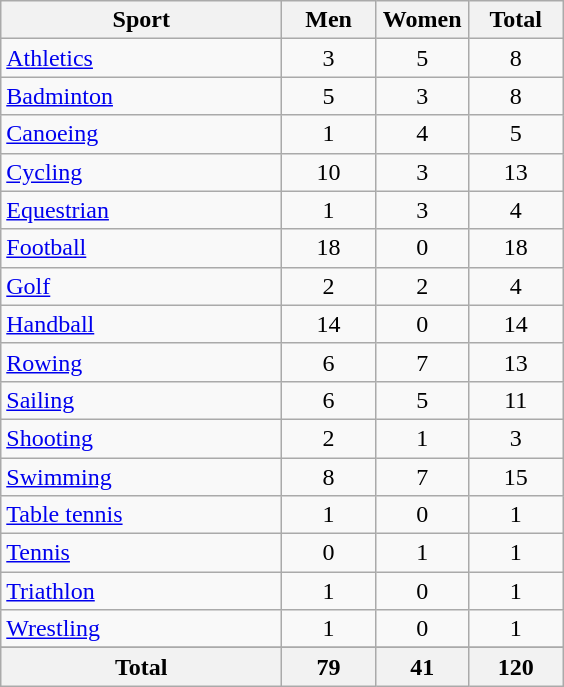<table class="wikitable sortable" style="text-align:center;">
<tr>
<th width=180>Sport</th>
<th width=55>Men</th>
<th width=55>Women</th>
<th width=55>Total</th>
</tr>
<tr>
<td align=left><a href='#'>Athletics</a></td>
<td>3</td>
<td>5</td>
<td>8</td>
</tr>
<tr>
<td align=left><a href='#'>Badminton</a></td>
<td>5</td>
<td>3</td>
<td>8</td>
</tr>
<tr>
<td align=left><a href='#'>Canoeing</a></td>
<td>1</td>
<td>4</td>
<td>5</td>
</tr>
<tr>
<td align=left><a href='#'>Cycling</a></td>
<td>10</td>
<td>3</td>
<td>13</td>
</tr>
<tr>
<td align=left><a href='#'>Equestrian</a></td>
<td>1</td>
<td>3</td>
<td>4</td>
</tr>
<tr>
<td align=left><a href='#'>Football</a></td>
<td>18</td>
<td>0</td>
<td>18</td>
</tr>
<tr>
<td align=left><a href='#'>Golf</a></td>
<td>2</td>
<td>2</td>
<td>4</td>
</tr>
<tr>
<td align=left><a href='#'>Handball</a></td>
<td>14</td>
<td>0</td>
<td>14</td>
</tr>
<tr>
<td align=left><a href='#'>Rowing</a></td>
<td>6</td>
<td>7</td>
<td>13</td>
</tr>
<tr>
<td align=left><a href='#'>Sailing</a></td>
<td>6</td>
<td>5</td>
<td>11</td>
</tr>
<tr>
<td align=left><a href='#'>Shooting</a></td>
<td>2</td>
<td>1</td>
<td>3</td>
</tr>
<tr>
<td align=left><a href='#'>Swimming</a></td>
<td>8</td>
<td>7</td>
<td>15</td>
</tr>
<tr>
<td align=left><a href='#'>Table tennis</a></td>
<td>1</td>
<td>0</td>
<td>1</td>
</tr>
<tr>
<td align=left><a href='#'>Tennis</a></td>
<td>0</td>
<td>1</td>
<td>1</td>
</tr>
<tr>
<td align=left><a href='#'>Triathlon</a></td>
<td>1</td>
<td>0</td>
<td>1</td>
</tr>
<tr>
<td align=left><a href='#'>Wrestling</a></td>
<td>1</td>
<td>0</td>
<td>1</td>
</tr>
<tr>
</tr>
<tr class="sortbottom">
<th>Total</th>
<th>79</th>
<th>41</th>
<th>120</th>
</tr>
</table>
